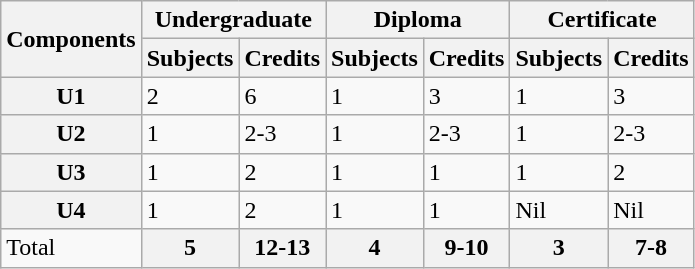<table class="wikitable">
<tr>
<th rowspan="2">Components</th>
<th colspan="2">Undergraduate</th>
<th colspan="2">Diploma</th>
<th colspan="2">Certificate</th>
</tr>
<tr>
<th>Subjects</th>
<th>Credits</th>
<th>Subjects</th>
<th>Credits</th>
<th>Subjects</th>
<th>Credits</th>
</tr>
<tr>
<th>U1</th>
<td>2</td>
<td>6</td>
<td>1</td>
<td>3</td>
<td>1</td>
<td>3</td>
</tr>
<tr>
<th>U2</th>
<td>1</td>
<td>2-3</td>
<td>1</td>
<td>2-3</td>
<td>1</td>
<td>2-3</td>
</tr>
<tr>
<th>U3</th>
<td>1</td>
<td>2</td>
<td>1</td>
<td>1</td>
<td>1</td>
<td>2</td>
</tr>
<tr>
<th>U4</th>
<td>1</td>
<td>2</td>
<td>1</td>
<td>1</td>
<td>Nil</td>
<td>Nil</td>
</tr>
<tr>
<td>Total</td>
<th>5</th>
<th>12-13</th>
<th>4</th>
<th>9-10</th>
<th>3</th>
<th>7-8</th>
</tr>
</table>
